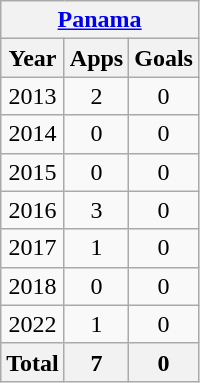<table class="wikitable" style="text-align:center">
<tr>
<th colspan=3><a href='#'>Panama</a></th>
</tr>
<tr>
<th>Year</th>
<th>Apps</th>
<th>Goals</th>
</tr>
<tr>
<td>2013</td>
<td>2</td>
<td>0</td>
</tr>
<tr>
<td>2014</td>
<td>0</td>
<td>0</td>
</tr>
<tr>
<td>2015</td>
<td>0</td>
<td>0</td>
</tr>
<tr>
<td>2016</td>
<td>3</td>
<td>0</td>
</tr>
<tr>
<td>2017</td>
<td>1</td>
<td>0</td>
</tr>
<tr>
<td>2018</td>
<td>0</td>
<td>0</td>
</tr>
<tr>
<td>2022</td>
<td>1</td>
<td>0</td>
</tr>
<tr>
<th>Total</th>
<th>7</th>
<th>0</th>
</tr>
</table>
